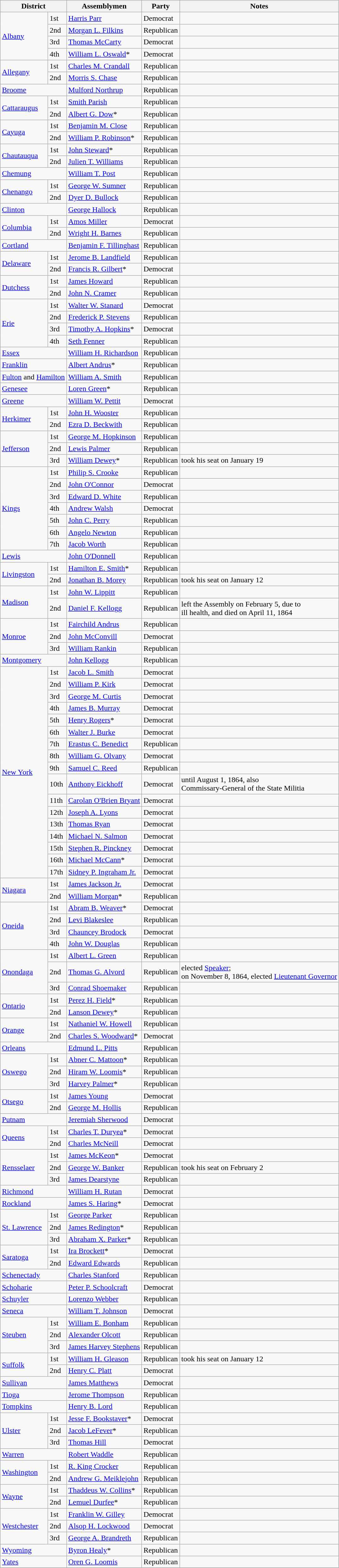<table class=wikitable>
<tr>
<th colspan="2">District</th>
<th>Assemblymen</th>
<th>Party</th>
<th>Notes</th>
</tr>
<tr>
<td rowspan="4"><a href='#'>Albany</a></td>
<td>1st</td>
<td><a href='#'>Harris Parr</a></td>
<td>Democrat</td>
<td></td>
</tr>
<tr>
<td>2nd</td>
<td><a href='#'>Morgan L. Filkins</a></td>
<td>Republican</td>
<td></td>
</tr>
<tr>
<td>3rd</td>
<td><a href='#'>Thomas McCarty</a></td>
<td>Democrat</td>
<td></td>
</tr>
<tr>
<td>4th</td>
<td><a href='#'>William L. Oswald</a>*</td>
<td>Democrat</td>
<td></td>
</tr>
<tr>
<td rowspan="2"><a href='#'>Allegany</a></td>
<td>1st</td>
<td><a href='#'>Charles M. Crandall</a></td>
<td>Republican</td>
<td></td>
</tr>
<tr>
<td>2nd</td>
<td><a href='#'>Morris S. Chase</a></td>
<td>Republican</td>
<td></td>
</tr>
<tr>
<td colspan="2"><a href='#'>Broome</a></td>
<td><a href='#'>Mulford Northrup</a></td>
<td>Republican</td>
<td></td>
</tr>
<tr>
<td rowspan="2"><a href='#'>Cattaraugus</a></td>
<td>1st</td>
<td><a href='#'>Smith Parish</a></td>
<td>Republican</td>
<td></td>
</tr>
<tr>
<td>2nd</td>
<td><a href='#'>Albert G. Dow</a>*</td>
<td>Republican</td>
<td></td>
</tr>
<tr>
<td rowspan="2"><a href='#'>Cayuga</a></td>
<td>1st</td>
<td><a href='#'>Benjamin M. Close</a></td>
<td>Republican</td>
<td></td>
</tr>
<tr>
<td>2nd</td>
<td><a href='#'>William P. Robinson</a>*</td>
<td>Republican</td>
<td></td>
</tr>
<tr>
<td rowspan="2"><a href='#'>Chautauqua</a></td>
<td>1st</td>
<td><a href='#'>John Steward</a>*</td>
<td>Republican</td>
<td></td>
</tr>
<tr>
<td>2nd</td>
<td><a href='#'>Julien T. Williams</a></td>
<td>Republican</td>
<td></td>
</tr>
<tr>
<td colspan="2"><a href='#'>Chemung</a></td>
<td><a href='#'>William T. Post</a></td>
<td>Republican</td>
<td></td>
</tr>
<tr>
<td rowspan="2"><a href='#'>Chenango</a></td>
<td>1st</td>
<td><a href='#'>George W. Sumner</a></td>
<td>Republican</td>
<td></td>
</tr>
<tr>
<td>2nd</td>
<td><a href='#'>Dyer D. Bullock</a></td>
<td>Republican</td>
<td></td>
</tr>
<tr>
<td colspan="2"><a href='#'>Clinton</a></td>
<td><a href='#'>George Hallock</a></td>
<td>Republican</td>
<td></td>
</tr>
<tr>
<td rowspan="2"><a href='#'>Columbia</a></td>
<td>1st</td>
<td><a href='#'>Amos Miller</a></td>
<td>Democrat</td>
<td></td>
</tr>
<tr>
<td>2nd</td>
<td><a href='#'>Wright H. Barnes</a></td>
<td>Republican</td>
<td></td>
</tr>
<tr>
<td colspan="2"><a href='#'>Cortland</a></td>
<td><a href='#'>Benjamin F. Tillinghast</a></td>
<td>Republican</td>
<td></td>
</tr>
<tr>
<td rowspan="2"><a href='#'>Delaware</a></td>
<td>1st</td>
<td><a href='#'>Jerome B. Landfield</a></td>
<td>Republican</td>
<td></td>
</tr>
<tr>
<td>2nd</td>
<td><a href='#'>Francis R. Gilbert</a>*</td>
<td>Democrat</td>
<td></td>
</tr>
<tr>
<td rowspan="2"><a href='#'>Dutchess</a></td>
<td>1st</td>
<td><a href='#'>James Howard</a></td>
<td>Republican</td>
<td></td>
</tr>
<tr>
<td>2nd</td>
<td><a href='#'>John N. Cramer</a></td>
<td>Republican</td>
<td></td>
</tr>
<tr>
<td rowspan="4"><a href='#'>Erie</a></td>
<td>1st</td>
<td><a href='#'>Walter W. Stanard</a></td>
<td>Democrat</td>
<td></td>
</tr>
<tr>
<td>2nd</td>
<td><a href='#'>Frederick P. Stevens</a></td>
<td>Republican</td>
<td></td>
</tr>
<tr>
<td>3rd</td>
<td><a href='#'>Timothy A. Hopkins</a>*</td>
<td>Democrat</td>
<td></td>
</tr>
<tr>
<td>4th</td>
<td><a href='#'>Seth Fenner</a></td>
<td>Republican</td>
<td></td>
</tr>
<tr>
<td colspan="2"><a href='#'>Essex</a></td>
<td><a href='#'>William H. Richardson</a></td>
<td>Republican</td>
<td></td>
</tr>
<tr>
<td colspan="2"><a href='#'>Franklin</a></td>
<td><a href='#'>Albert Andrus</a>*</td>
<td>Republican</td>
<td></td>
</tr>
<tr>
<td colspan="2"><a href='#'>Fulton</a> and <a href='#'>Hamilton</a></td>
<td><a href='#'>William A. Smith</a></td>
<td>Republican</td>
<td></td>
</tr>
<tr>
<td colspan="2"><a href='#'>Genesee</a></td>
<td><a href='#'>Loren Green</a>*</td>
<td>Republican</td>
<td></td>
</tr>
<tr>
<td colspan="2"><a href='#'>Greene</a></td>
<td><a href='#'>William W. Pettit</a></td>
<td>Democrat</td>
<td></td>
</tr>
<tr>
<td rowspan="2"><a href='#'>Herkimer</a></td>
<td>1st</td>
<td><a href='#'>John H. Wooster</a></td>
<td>Republican</td>
<td></td>
</tr>
<tr>
<td>2nd</td>
<td><a href='#'>Ezra D. Beckwith</a></td>
<td>Republican</td>
<td></td>
</tr>
<tr>
<td rowspan="3"><a href='#'>Jefferson</a></td>
<td>1st</td>
<td><a href='#'>George M. Hopkinson</a></td>
<td>Republican</td>
<td></td>
</tr>
<tr>
<td>2nd</td>
<td><a href='#'>Lewis Palmer</a></td>
<td>Republican</td>
<td></td>
</tr>
<tr>
<td>3rd</td>
<td><a href='#'>William Dewey</a>*</td>
<td>Republican</td>
<td>took his seat on January 19</td>
</tr>
<tr>
<td rowspan="7"><a href='#'>Kings</a></td>
<td>1st</td>
<td><a href='#'>Philip S. Crooke</a></td>
<td>Republican</td>
<td></td>
</tr>
<tr>
<td>2nd</td>
<td><a href='#'>John O'Connor</a></td>
<td>Democrat</td>
<td></td>
</tr>
<tr>
<td>3rd</td>
<td><a href='#'>Edward D. White</a></td>
<td>Republican</td>
<td></td>
</tr>
<tr>
<td>4th</td>
<td><a href='#'>Andrew Walsh</a></td>
<td>Democrat</td>
<td></td>
</tr>
<tr>
<td>5th</td>
<td><a href='#'>John C. Perry</a></td>
<td>Republican</td>
<td></td>
</tr>
<tr>
<td>6th</td>
<td><a href='#'>Angelo Newton</a></td>
<td>Republican</td>
<td></td>
</tr>
<tr>
<td>7th</td>
<td><a href='#'>Jacob Worth</a></td>
<td>Republican</td>
<td></td>
</tr>
<tr>
<td colspan="2"><a href='#'>Lewis</a></td>
<td><a href='#'>John O'Donnell</a></td>
<td>Republican</td>
<td></td>
</tr>
<tr>
<td rowspan="2"><a href='#'>Livingston</a></td>
<td>1st</td>
<td><a href='#'>Hamilton E. Smith</a>*</td>
<td>Republican</td>
<td></td>
</tr>
<tr>
<td>2nd</td>
<td><a href='#'>Jonathan B. Morey</a></td>
<td>Republican</td>
<td>took his seat on January 12</td>
</tr>
<tr>
<td rowspan="2"><a href='#'>Madison</a></td>
<td>1st</td>
<td><a href='#'>John W. Lippitt</a></td>
<td>Republican</td>
<td></td>
</tr>
<tr>
<td>2nd</td>
<td><a href='#'>Daniel F. Kellogg</a></td>
<td>Republican</td>
<td>left the Assembly on February 5, due to <br>ill health, and died on April 11, 1864</td>
</tr>
<tr>
<td rowspan="3"><a href='#'>Monroe</a></td>
<td>1st</td>
<td><a href='#'>Fairchild Andrus</a></td>
<td>Republican</td>
<td></td>
</tr>
<tr>
<td>2nd</td>
<td><a href='#'>John McConvill</a></td>
<td>Democrat</td>
<td></td>
</tr>
<tr>
<td>3rd</td>
<td><a href='#'>William Rankin</a></td>
<td>Republican</td>
<td></td>
</tr>
<tr>
<td colspan="2"><a href='#'>Montgomery</a></td>
<td><a href='#'>John Kellogg</a></td>
<td>Republican</td>
<td></td>
</tr>
<tr>
<td rowspan="17"><a href='#'>New York</a></td>
<td>1st</td>
<td><a href='#'>Jacob L. Smith</a></td>
<td>Democrat</td>
<td></td>
</tr>
<tr>
<td>2nd</td>
<td><a href='#'>William P. Kirk</a></td>
<td>Democrat</td>
<td></td>
</tr>
<tr>
<td>3rd</td>
<td><a href='#'>George M. Curtis</a></td>
<td>Democrat</td>
<td></td>
</tr>
<tr>
<td>4th</td>
<td><a href='#'>James B. Murray</a></td>
<td>Democrat</td>
<td></td>
</tr>
<tr>
<td>5th</td>
<td><a href='#'>Henry Rogers</a>*</td>
<td>Democrat</td>
<td></td>
</tr>
<tr>
<td>6th</td>
<td><a href='#'>Walter J. Burke</a></td>
<td>Democrat</td>
<td></td>
</tr>
<tr>
<td>7th</td>
<td><a href='#'>Erastus C. Benedict</a></td>
<td>Republican</td>
<td></td>
</tr>
<tr>
<td>8th</td>
<td><a href='#'>William G. Olvany</a></td>
<td>Democrat</td>
<td></td>
</tr>
<tr>
<td>9th</td>
<td><a href='#'>Samuel C. Reed</a></td>
<td>Republican</td>
<td></td>
</tr>
<tr>
<td>10th</td>
<td><a href='#'>Anthony Eickhoff</a></td>
<td>Democrat</td>
<td>until August 1, 1864, also <br>Commissary-General of the State Militia</td>
</tr>
<tr>
<td>11th</td>
<td><a href='#'>Carolan O'Brien Bryant</a></td>
<td>Democrat</td>
<td></td>
</tr>
<tr>
<td>12th</td>
<td><a href='#'>Joseph A. Lyons</a></td>
<td>Democrat</td>
<td></td>
</tr>
<tr>
<td>13th</td>
<td><a href='#'>Thomas Ryan</a></td>
<td>Democrat</td>
<td></td>
</tr>
<tr>
<td>14th</td>
<td><a href='#'>Michael N. Salmon</a></td>
<td>Democrat</td>
<td></td>
</tr>
<tr>
<td>15th</td>
<td><a href='#'>Stephen R. Pinckney</a></td>
<td>Democrat</td>
<td></td>
</tr>
<tr>
<td>16th</td>
<td><a href='#'>Michael McCann</a>*</td>
<td>Democrat</td>
<td></td>
</tr>
<tr>
<td>17th</td>
<td><a href='#'>Sidney P. Ingraham Jr.</a></td>
<td>Democrat</td>
<td></td>
</tr>
<tr>
<td rowspan="2"><a href='#'>Niagara</a></td>
<td>1st</td>
<td><a href='#'>James Jackson Jr.</a></td>
<td>Democrat</td>
<td></td>
</tr>
<tr>
<td>2nd</td>
<td><a href='#'>William Morgan</a>*</td>
<td>Republican</td>
<td></td>
</tr>
<tr>
<td rowspan="4"><a href='#'>Oneida</a></td>
<td>1st</td>
<td><a href='#'>Abram B. Weaver</a>*</td>
<td>Democrat</td>
<td></td>
</tr>
<tr>
<td>2nd</td>
<td><a href='#'>Levi Blakeslee</a></td>
<td>Republican</td>
<td></td>
</tr>
<tr>
<td>3rd</td>
<td><a href='#'>Chauncey Brodock</a></td>
<td>Democrat</td>
<td></td>
</tr>
<tr>
<td>4th</td>
<td><a href='#'>John W. Douglas</a></td>
<td>Republican</td>
<td></td>
</tr>
<tr>
<td rowspan="3"><a href='#'>Onondaga</a></td>
<td>1st</td>
<td><a href='#'>Albert L. Green</a></td>
<td>Republican</td>
<td></td>
</tr>
<tr>
<td>2nd</td>
<td><a href='#'>Thomas G. Alvord</a></td>
<td>Republican</td>
<td>elected <a href='#'>Speaker</a>; <br>on November 8, 1864, elected <a href='#'>Lieutenant Governor</a></td>
</tr>
<tr>
<td>3rd</td>
<td><a href='#'>Conrad Shoemaker</a></td>
<td>Republican</td>
<td></td>
</tr>
<tr>
<td rowspan="2"><a href='#'>Ontario</a></td>
<td>1st</td>
<td><a href='#'>Perez H. Field</a>*</td>
<td>Republican</td>
<td></td>
</tr>
<tr>
<td>2nd</td>
<td><a href='#'>Lanson Dewey</a>*</td>
<td>Republican</td>
<td></td>
</tr>
<tr>
<td rowspan="2"><a href='#'>Orange</a></td>
<td>1st</td>
<td><a href='#'>Nathaniel W. Howell</a></td>
<td>Republican</td>
<td></td>
</tr>
<tr>
<td>2nd</td>
<td><a href='#'>Charles S. Woodward</a>*</td>
<td>Democrat</td>
<td></td>
</tr>
<tr>
<td colspan="2"><a href='#'>Orleans</a></td>
<td><a href='#'>Edmund L. Pitts</a></td>
<td>Republican</td>
<td></td>
</tr>
<tr>
<td rowspan="3"><a href='#'>Oswego</a></td>
<td>1st</td>
<td><a href='#'>Abner C. Mattoon</a>*</td>
<td>Republican</td>
<td></td>
</tr>
<tr>
<td>2nd</td>
<td><a href='#'>Hiram W. Loomis</a>*</td>
<td>Republican</td>
<td></td>
</tr>
<tr>
<td>3rd</td>
<td><a href='#'>Harvey Palmer</a>*</td>
<td>Republican</td>
<td></td>
</tr>
<tr>
<td rowspan="2"><a href='#'>Otsego</a></td>
<td>1st</td>
<td><a href='#'>James Young</a></td>
<td>Democrat</td>
<td></td>
</tr>
<tr>
<td>2nd</td>
<td><a href='#'>George M. Hollis</a></td>
<td>Republican</td>
<td></td>
</tr>
<tr>
<td colspan="2"><a href='#'>Putnam</a></td>
<td><a href='#'>Jeremiah Sherwood</a></td>
<td>Democrat</td>
<td></td>
</tr>
<tr>
<td rowspan="2"><a href='#'>Queens</a></td>
<td>1st</td>
<td><a href='#'>Charles T. Duryea</a>*</td>
<td>Democrat</td>
<td></td>
</tr>
<tr>
<td>2nd</td>
<td><a href='#'>Charles McNeill</a></td>
<td>Democrat</td>
<td></td>
</tr>
<tr>
<td rowspan="3"><a href='#'>Rensselaer</a></td>
<td>1st</td>
<td><a href='#'>James McKeon</a>*</td>
<td>Democrat</td>
<td></td>
</tr>
<tr>
<td>2nd</td>
<td><a href='#'>George W. Banker</a></td>
<td>Republican</td>
<td>took his seat on February 2</td>
</tr>
<tr>
<td>3rd</td>
<td><a href='#'>James Dearstyne</a></td>
<td>Republican</td>
<td></td>
</tr>
<tr>
<td colspan="2"><a href='#'>Richmond</a></td>
<td><a href='#'>William H. Rutan</a></td>
<td>Democrat</td>
<td></td>
</tr>
<tr>
<td colspan="2"><a href='#'>Rockland</a></td>
<td><a href='#'>James S. Haring</a>*</td>
<td>Democrat</td>
<td></td>
</tr>
<tr>
<td rowspan="3"><a href='#'>St. Lawrence</a></td>
<td>1st</td>
<td><a href='#'>George Parker</a></td>
<td>Republican</td>
<td></td>
</tr>
<tr>
<td>2nd</td>
<td><a href='#'>James Redington</a>*</td>
<td>Republican</td>
<td></td>
</tr>
<tr>
<td>3rd</td>
<td><a href='#'>Abraham X. Parker</a>*</td>
<td>Republican</td>
<td></td>
</tr>
<tr>
<td rowspan="2"><a href='#'>Saratoga</a></td>
<td>1st</td>
<td><a href='#'>Ira Brockett</a>*</td>
<td>Democrat</td>
<td></td>
</tr>
<tr>
<td>2nd</td>
<td><a href='#'>Edward Edwards</a></td>
<td>Republican</td>
<td></td>
</tr>
<tr>
<td colspan="2"><a href='#'>Schenectady</a></td>
<td><a href='#'>Charles Stanford</a></td>
<td>Republican</td>
<td></td>
</tr>
<tr>
<td colspan="2"><a href='#'>Schoharie</a></td>
<td><a href='#'>Peter P. Schoolcraft</a></td>
<td>Democrat</td>
<td></td>
</tr>
<tr>
<td colspan="2"><a href='#'>Schuyler</a></td>
<td><a href='#'>Lorenzo Webber</a></td>
<td>Republican</td>
<td></td>
</tr>
<tr>
<td colspan="2"><a href='#'>Seneca</a></td>
<td><a href='#'>William T. Johnson</a></td>
<td>Democrat</td>
<td></td>
</tr>
<tr>
<td rowspan="3"><a href='#'>Steuben</a></td>
<td>1st</td>
<td><a href='#'>William E. Bonham</a></td>
<td>Republican</td>
<td></td>
</tr>
<tr>
<td>2nd</td>
<td><a href='#'>Alexander Olcott</a></td>
<td>Republican</td>
<td></td>
</tr>
<tr>
<td>3rd</td>
<td><a href='#'>James Harvey Stephens</a></td>
<td>Republican</td>
<td></td>
</tr>
<tr>
<td rowspan="2"><a href='#'>Suffolk</a></td>
<td>1st</td>
<td><a href='#'>William H. Gleason</a></td>
<td>Republican</td>
<td>took his seat on January 12</td>
</tr>
<tr>
<td>2nd</td>
<td><a href='#'>Henry C. Platt</a></td>
<td>Democrat</td>
<td></td>
</tr>
<tr>
<td colspan="2"><a href='#'>Sullivan</a></td>
<td><a href='#'>James Matthews</a></td>
<td>Democrat</td>
<td></td>
</tr>
<tr>
<td colspan="2"><a href='#'>Tioga</a></td>
<td><a href='#'>Jerome Thompson</a></td>
<td>Republican</td>
<td></td>
</tr>
<tr>
<td colspan="2"><a href='#'>Tompkins</a></td>
<td><a href='#'>Henry B. Lord</a></td>
<td>Republican</td>
<td></td>
</tr>
<tr>
<td rowspan="3"><a href='#'>Ulster</a></td>
<td>1st</td>
<td><a href='#'>Jesse F. Bookstaver</a>*</td>
<td>Democrat</td>
<td></td>
</tr>
<tr>
<td>2nd</td>
<td><a href='#'>Jacob LeFever</a>*</td>
<td>Republican</td>
<td></td>
</tr>
<tr>
<td>3rd</td>
<td><a href='#'>Thomas Hill</a></td>
<td>Democrat</td>
<td></td>
</tr>
<tr>
<td colspan="2"><a href='#'>Warren</a></td>
<td><a href='#'>Robert Waddle</a></td>
<td>Republican</td>
<td></td>
</tr>
<tr>
<td rowspan="2"><a href='#'>Washington</a></td>
<td>1st</td>
<td><a href='#'>R. King Crocker</a></td>
<td>Republican</td>
<td></td>
</tr>
<tr>
<td>2nd</td>
<td><a href='#'>Andrew G. Meiklejohn</a></td>
<td>Republican</td>
<td></td>
</tr>
<tr>
<td rowspan="2"><a href='#'>Wayne</a></td>
<td>1st</td>
<td><a href='#'>Thaddeus W. Collins</a>*</td>
<td>Republican</td>
<td></td>
</tr>
<tr>
<td>2nd</td>
<td><a href='#'>Lemuel Durfee</a>*</td>
<td>Republican</td>
<td></td>
</tr>
<tr>
<td rowspan="3"><a href='#'>Westchester</a></td>
<td>1st</td>
<td><a href='#'>Franklin W. Gilley</a></td>
<td>Democrat</td>
<td></td>
</tr>
<tr>
<td>2nd</td>
<td><a href='#'>Alsop H. Lockwood</a></td>
<td>Democrat</td>
<td></td>
</tr>
<tr>
<td>3rd</td>
<td><a href='#'>George A. Brandreth</a></td>
<td>Republican</td>
<td></td>
</tr>
<tr>
<td colspan="2"><a href='#'>Wyoming</a></td>
<td><a href='#'>Byron Healy</a>*</td>
<td>Republican</td>
<td></td>
</tr>
<tr>
<td colspan="2"><a href='#'>Yates</a></td>
<td><a href='#'>Oren G. Loomis</a></td>
<td>Republican</td>
<td></td>
</tr>
<tr>
</tr>
</table>
